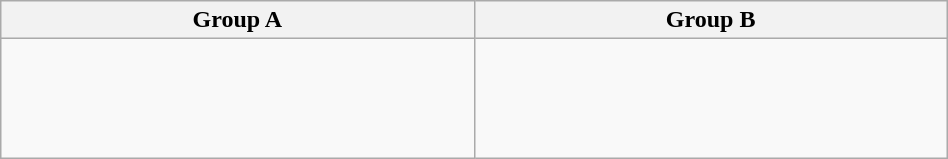<table class="wikitable" width=50%>
<tr>
<th width=50%>Group A</th>
<th width=50%>Group B</th>
</tr>
<tr>
<td valign=top><br><br>
<br>
<br>
</td>
<td valign=top><br><br>
<br>
<br>
</td>
</tr>
</table>
